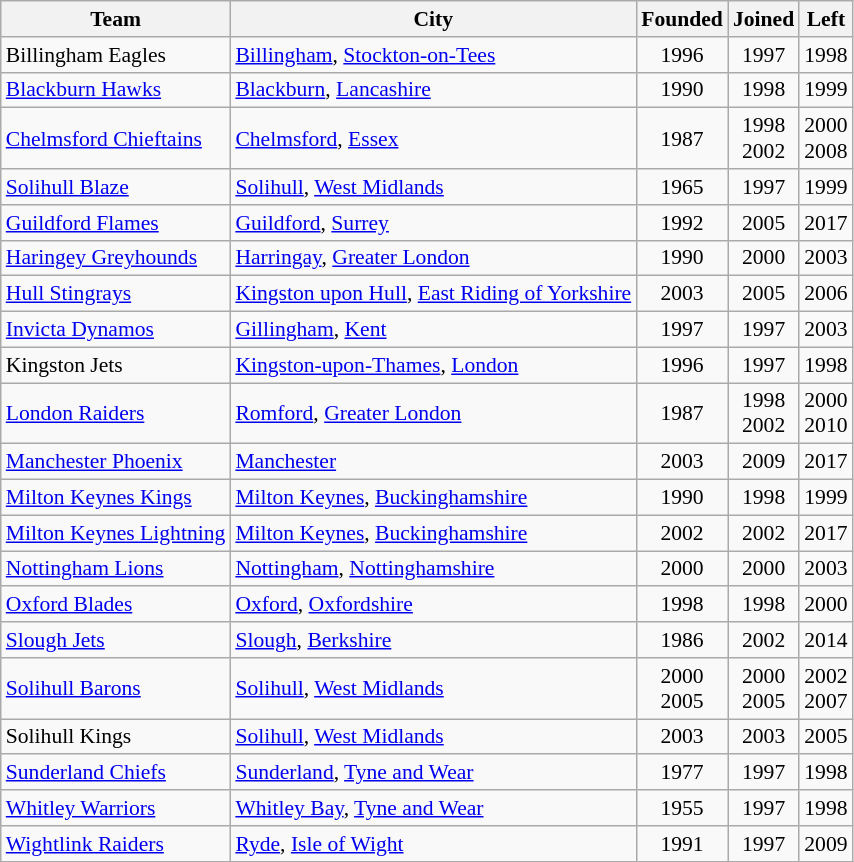<table class="wikitable sortable" style="font-size: 90%">
<tr>
<th>Team</th>
<th>City</th>
<th>Founded</th>
<th>Joined</th>
<th>Left</th>
</tr>
<tr>
<td>Billingham Eagles</td>
<td><a href='#'>Billingham</a>, <a href='#'>Stockton-on-Tees</a></td>
<td align=center>1996</td>
<td align=center>1997</td>
<td align=center>1998</td>
</tr>
<tr>
<td><a href='#'>Blackburn Hawks</a></td>
<td><a href='#'>Blackburn</a>, <a href='#'>Lancashire</a></td>
<td align=center>1990</td>
<td align=center>1998</td>
<td align=center>1999</td>
</tr>
<tr>
<td><a href='#'>Chelmsford Chieftains</a></td>
<td><a href='#'>Chelmsford</a>, <a href='#'>Essex</a></td>
<td align=center>1987</td>
<td align=center>1998<br>2002</td>
<td align=center>2000<br>2008</td>
</tr>
<tr>
<td><a href='#'>Solihull Blaze</a></td>
<td><a href='#'>Solihull</a>, <a href='#'>West Midlands</a></td>
<td align=center>1965</td>
<td align=center>1997</td>
<td align=center>1999</td>
</tr>
<tr>
<td><a href='#'>Guildford Flames</a></td>
<td><a href='#'>Guildford</a>, <a href='#'>Surrey</a></td>
<td align=center>1992</td>
<td align=center>2005</td>
<td align=center>2017</td>
</tr>
<tr>
<td><a href='#'>Haringey Greyhounds</a></td>
<td><a href='#'>Harringay</a>, <a href='#'>Greater London</a></td>
<td align=center>1990</td>
<td align=center>2000</td>
<td align=center>2003</td>
</tr>
<tr>
<td><a href='#'>Hull Stingrays</a></td>
<td><a href='#'>Kingston upon Hull</a>, <a href='#'>East Riding of Yorkshire</a></td>
<td align=center>2003</td>
<td align=center>2005</td>
<td align=center>2006</td>
</tr>
<tr>
<td><a href='#'>Invicta Dynamos</a></td>
<td><a href='#'>Gillingham</a>, <a href='#'>Kent</a></td>
<td align=center>1997</td>
<td align=center>1997</td>
<td align=center>2003</td>
</tr>
<tr>
<td>Kingston Jets</td>
<td><a href='#'>Kingston-upon-Thames</a>, <a href='#'>London</a></td>
<td align=center>1996</td>
<td align=center>1997</td>
<td align=center>1998</td>
</tr>
<tr>
<td><a href='#'>London Raiders</a></td>
<td><a href='#'>Romford</a>, <a href='#'>Greater London</a></td>
<td align=center>1987</td>
<td align=center>1998<br>2002</td>
<td align=center>2000<br>2010</td>
</tr>
<tr>
<td><a href='#'>Manchester Phoenix</a></td>
<td><a href='#'>Manchester</a></td>
<td align=center>2003</td>
<td align=center>2009</td>
<td align=center>2017</td>
</tr>
<tr>
<td><a href='#'>Milton Keynes Kings</a></td>
<td><a href='#'>Milton Keynes</a>, <a href='#'>Buckinghamshire</a></td>
<td align=center>1990</td>
<td align=center>1998</td>
<td align=center>1999</td>
</tr>
<tr>
<td><a href='#'>Milton Keynes Lightning</a></td>
<td><a href='#'>Milton Keynes</a>, <a href='#'>Buckinghamshire</a></td>
<td align=center>2002</td>
<td align=center>2002</td>
<td align=center>2017</td>
</tr>
<tr>
<td><a href='#'>Nottingham Lions</a></td>
<td><a href='#'>Nottingham</a>, <a href='#'>Nottinghamshire</a></td>
<td align=center>2000</td>
<td align=center>2000</td>
<td align=center>2003</td>
</tr>
<tr>
<td><a href='#'>Oxford Blades</a></td>
<td><a href='#'>Oxford</a>, <a href='#'>Oxfordshire</a></td>
<td align=center>1998</td>
<td align=center>1998</td>
<td align=center>2000</td>
</tr>
<tr>
<td><a href='#'>Slough Jets</a></td>
<td><a href='#'>Slough</a>, <a href='#'>Berkshire</a></td>
<td align=center>1986</td>
<td align=center>2002</td>
<td align=center>2014</td>
</tr>
<tr>
<td><a href='#'>Solihull Barons</a></td>
<td><a href='#'>Solihull</a>, <a href='#'>West Midlands</a></td>
<td align=center>2000<br>2005</td>
<td align=center>2000<br>2005</td>
<td align=center>2002<br>2007</td>
</tr>
<tr>
<td>Solihull Kings</td>
<td><a href='#'>Solihull</a>, <a href='#'>West Midlands</a></td>
<td align=center>2003</td>
<td align=center>2003</td>
<td align=center>2005</td>
</tr>
<tr>
<td><a href='#'>Sunderland Chiefs</a></td>
<td><a href='#'>Sunderland</a>, <a href='#'>Tyne and Wear</a></td>
<td align=center>1977</td>
<td align=center>1997</td>
<td align=center>1998</td>
</tr>
<tr>
<td><a href='#'>Whitley Warriors</a></td>
<td><a href='#'>Whitley Bay</a>, <a href='#'>Tyne and Wear</a></td>
<td align=center>1955</td>
<td align=center>1997</td>
<td align=center>1998</td>
</tr>
<tr>
<td><a href='#'>Wightlink Raiders</a></td>
<td><a href='#'>Ryde</a>, <a href='#'>Isle of Wight</a></td>
<td align=center>1991</td>
<td align=center>1997</td>
<td align=center>2009</td>
</tr>
</table>
